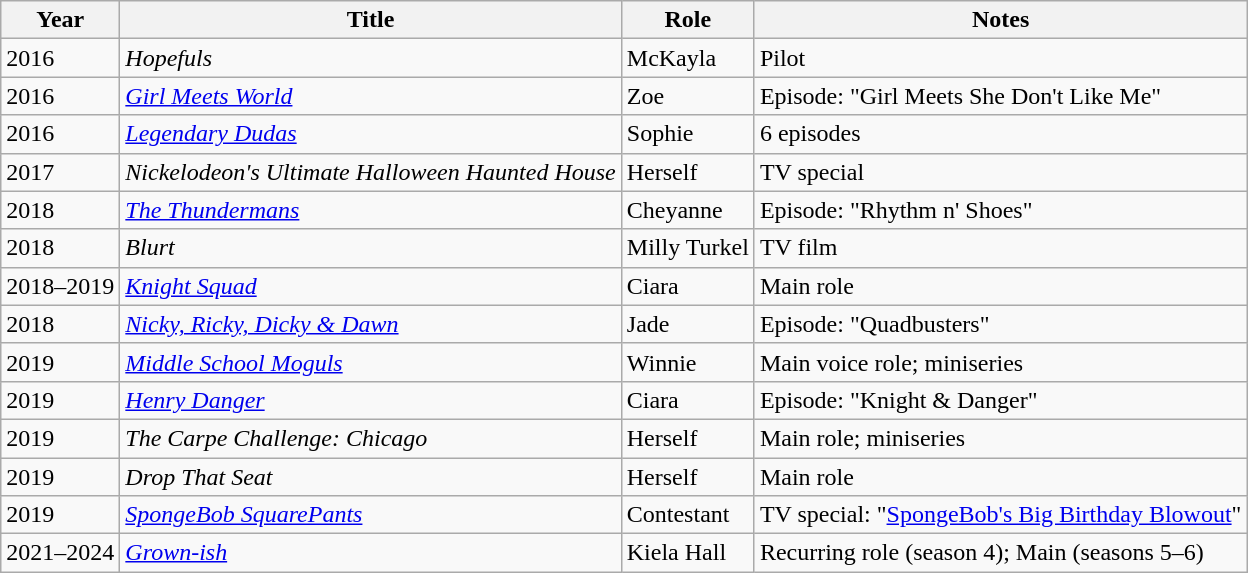<table class="wikitable sortable">
<tr>
<th scope="col">Year</th>
<th scope="col">Title</th>
<th scope="col">Role</th>
<th scope="col" class="unsortable">Notes</th>
</tr>
<tr>
<td>2016</td>
<td><em>Hopefuls</em></td>
<td>McKayla</td>
<td>Pilot</td>
</tr>
<tr>
<td>2016</td>
<td><em><a href='#'>Girl Meets World</a></em></td>
<td>Zoe</td>
<td>Episode: "Girl Meets She Don't Like Me"</td>
</tr>
<tr>
<td>2016</td>
<td><em><a href='#'>Legendary Dudas</a></em></td>
<td>Sophie</td>
<td>6 episodes</td>
</tr>
<tr>
<td>2017</td>
<td><em>Nickelodeon's Ultimate Halloween Haunted House</em></td>
<td>Herself</td>
<td>TV special</td>
</tr>
<tr>
<td>2018</td>
<td><em><a href='#'>The Thundermans</a></em></td>
<td>Cheyanne</td>
<td>Episode: "Rhythm n' Shoes"</td>
</tr>
<tr>
<td>2018</td>
<td><em>Blurt</em></td>
<td>Milly Turkel</td>
<td>TV film</td>
</tr>
<tr>
<td>2018–2019</td>
<td><em><a href='#'>Knight Squad</a></em></td>
<td>Ciara</td>
<td>Main role</td>
</tr>
<tr>
<td>2018</td>
<td><em><a href='#'>Nicky, Ricky, Dicky & Dawn</a></em></td>
<td>Jade</td>
<td>Episode: "Quadbusters"</td>
</tr>
<tr>
<td>2019</td>
<td><em><a href='#'>Middle School Moguls</a></em></td>
<td>Winnie</td>
<td>Main voice role; miniseries</td>
</tr>
<tr>
<td>2019</td>
<td><em><a href='#'>Henry Danger</a></em></td>
<td>Ciara</td>
<td>Episode: "Knight & Danger"</td>
</tr>
<tr>
<td>2019</td>
<td><em>The Carpe Challenge: Chicago</em></td>
<td>Herself</td>
<td>Main role; miniseries</td>
</tr>
<tr>
<td>2019</td>
<td><em>Drop That Seat</em></td>
<td>Herself</td>
<td>Main role</td>
</tr>
<tr>
<td>2019</td>
<td><em><a href='#'>SpongeBob SquarePants</a></em></td>
<td>Contestant</td>
<td>TV special: "<a href='#'>SpongeBob's Big Birthday Blowout</a>"</td>
</tr>
<tr>
<td>2021–2024</td>
<td><em><a href='#'>Grown-ish</a></em></td>
<td>Kiela Hall</td>
<td>Recurring role (season 4); Main (seasons 5–6)</td>
</tr>
</table>
